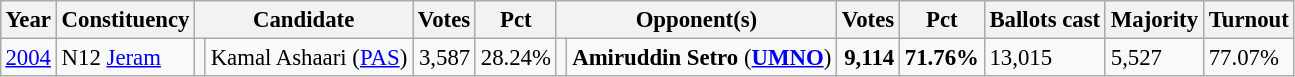<table class="wikitable" style="margin:0.5em ; font-size:95%">
<tr>
<th>Year</th>
<th>Constituency</th>
<th colspan=2>Candidate</th>
<th>Votes</th>
<th>Pct</th>
<th colspan=2>Opponent(s)</th>
<th>Votes</th>
<th>Pct</th>
<th>Ballots cast</th>
<th>Majority</th>
<th>Turnout</th>
</tr>
<tr>
<td><a href='#'>2004</a></td>
<td>N12 <a href='#'>Jeram</a></td>
<td></td>
<td>Kamal Ashaari (<a href='#'>PAS</a>)</td>
<td align=right>3,587</td>
<td>28.24%</td>
<td></td>
<td><strong>Amiruddin Setro</strong> (<a href='#'><strong>UMNO</strong></a>)</td>
<td align=right><strong>9,114</strong></td>
<td><strong>71.76%</strong></td>
<td>13,015</td>
<td>5,527</td>
<td>77.07%</td>
</tr>
</table>
